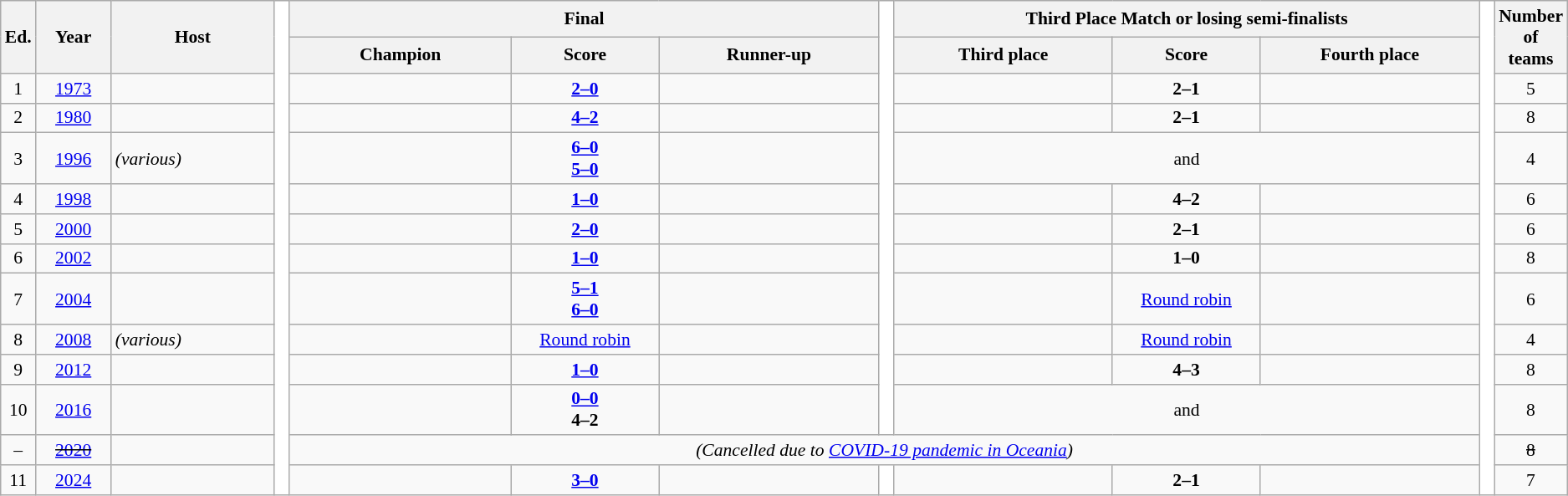<table class="wikitable" style="font-size: 90%; text-align: center;">
<tr>
<th rowspan="2" width="%">Ed.</th>
<th rowspan="2" width="5%">Year</th>
<th rowspan="2" width="11%">Host</th>
<td width="1%" rowspan=14 style="background-color:#ffffff;"></td>
<th colspan="3">Final</th>
<td width="1%" rowspan=12 style="background-color:#ffffff;"></td>
<th colspan="3">Third Place Match or losing semi-finalists</th>
<td width="1%" rowspan=14 style="background-color:#ffffff;"></td>
<th rowspan="2">Number of teams</th>
</tr>
<tr>
<th width="15%"> Champion</th>
<th width="10%">Score</th>
<th width="15%"> Runner-up</th>
<th width="15%"> Third place</th>
<th width="10%">Score</th>
<th width="15%"> Fourth place</th>
</tr>
<tr>
<td>1</td>
<td><a href='#'>1973</a></td>
<td align=left></td>
<td><strong></strong></td>
<td><strong><a href='#'>2–0</a></strong></td>
<td></td>
<td></td>
<td><strong>2–1</strong></td>
<td></td>
<td>5</td>
</tr>
<tr>
<td>2</td>
<td><a href='#'>1980</a></td>
<td align=left></td>
<td><strong></strong></td>
<td><strong><a href='#'>4–2</a></strong></td>
<td></td>
<td></td>
<td><strong>2–1</strong></td>
<td></td>
<td>8</td>
</tr>
<tr>
<td>3</td>
<td><a href='#'>1996</a></td>
<td align=left><em>(various)</em></td>
<td><strong></strong></td>
<td><strong><a href='#'>6–0</a></strong><br><strong><a href='#'>5–0</a></strong></td>
<td></td>
<td colspan=3> and </td>
<td>4</td>
</tr>
<tr>
<td>4</td>
<td><a href='#'>1998</a></td>
<td align=left></td>
<td><strong></strong></td>
<td><strong><a href='#'>1–0</a></strong></td>
<td></td>
<td></td>
<td><strong>4–2</strong></td>
<td></td>
<td>6</td>
</tr>
<tr>
<td>5</td>
<td><a href='#'>2000</a></td>
<td align=left></td>
<td><strong></strong></td>
<td><strong><a href='#'>2–0</a></strong></td>
<td></td>
<td></td>
<td><strong>2–1</strong></td>
<td></td>
<td>6</td>
</tr>
<tr>
<td>6</td>
<td><a href='#'>2002</a></td>
<td align=left></td>
<td><strong></strong></td>
<td><strong><a href='#'>1–0</a></strong></td>
<td></td>
<td></td>
<td><strong>1–0</strong></td>
<td></td>
<td>8</td>
</tr>
<tr>
<td>7</td>
<td><a href='#'>2004</a></td>
<td align=left></td>
<td><strong></strong></td>
<td><strong><a href='#'>5–1</a></strong><br><strong><a href='#'>6–0</a></strong></td>
<td></td>
<td></td>
<td><a href='#'>Round robin</a></td>
<td></td>
<td>6</td>
</tr>
<tr>
<td>8</td>
<td><a href='#'>2008</a></td>
<td align=left><em>(various)</em></td>
<td><strong></strong></td>
<td><a href='#'>Round robin</a></td>
<td></td>
<td></td>
<td><a href='#'>Round robin</a></td>
<td></td>
<td>4</td>
</tr>
<tr>
<td>9</td>
<td><a href='#'>2012</a></td>
<td align=left></td>
<td><strong></strong></td>
<td><strong><a href='#'>1–0</a></strong></td>
<td></td>
<td></td>
<td><strong>4–3</strong></td>
<td></td>
<td>8</td>
</tr>
<tr>
<td>10</td>
<td><a href='#'>2016</a></td>
<td align=left></td>
<td><strong></strong></td>
<td><strong><a href='#'>0–0</a></strong><br><strong>4–2 </strong></td>
<td></td>
<td colspan=3> and </td>
<td>8</td>
</tr>
<tr>
<td>–</td>
<td><s><a href='#'>2020</a></s></td>
<td align=left><s></s></td>
<td align=center colspan=7><em>(Cancelled due to <a href='#'>COVID-19 pandemic in Oceania</a>)</em></td>
<td><s>8</s></td>
</tr>
<tr>
<td>11</td>
<td><a href='#'>2024</a></td>
<td align=left><br></td>
<td><strong></strong></td>
<td><strong><a href='#'>3–0</a></strong></td>
<td></td>
<td width="1%" rowspan=14 style="background-color:#ffffff;"></td>
<td></td>
<td><strong>2–1</strong></td>
<td></td>
<td>7</td>
</tr>
</table>
